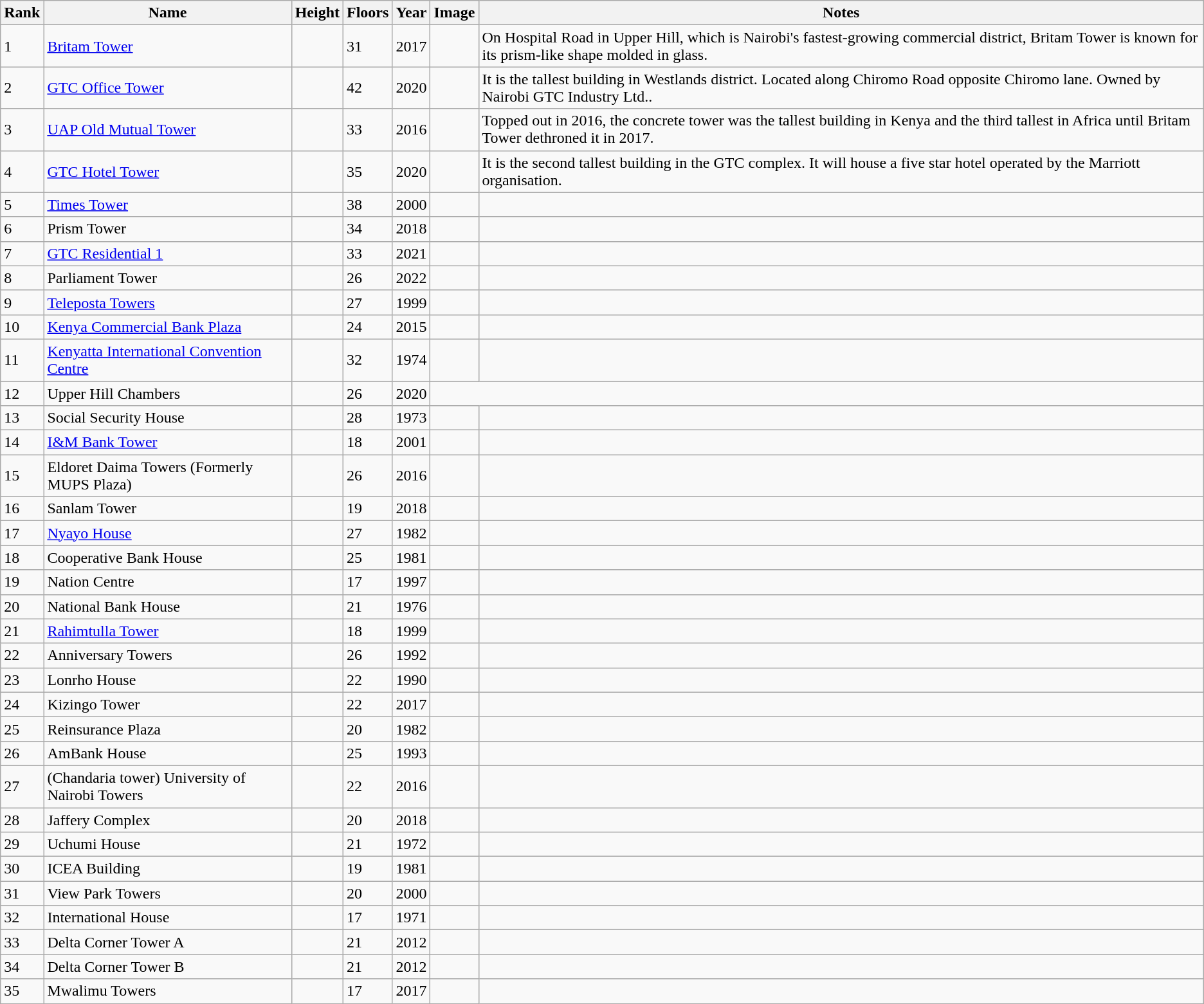<table class= "wikitable sortable">
<tr>
<th data-sort-type=number>Rank</th>
<th>Name</th>
<th data-sort-type=number>Height</th>
<th data-sort-type=number>Floors</th>
<th>Year</th>
<th class="unsortable">Image</th>
<th class="unsortable">Notes</th>
</tr>
<tr>
<td>1</td>
<td><a href='#'>Britam Tower</a></td>
<td></td>
<td>31</td>
<td>2017</td>
<td></td>
<td>On Hospital Road in Upper Hill, which is Nairobi's fastest-growing commercial district, Britam Tower is known for its prism-like shape molded in glass.</td>
</tr>
<tr>
<td>2</td>
<td><a href='#'>GTC Office Tower</a></td>
<td></td>
<td>42</td>
<td>2020</td>
<td></td>
<td>It is the tallest building in Westlands district. Located along Chiromo Road opposite Chiromo lane. Owned by Nairobi GTC Industry Ltd..</td>
</tr>
<tr>
<td>3</td>
<td><a href='#'>UAP Old Mutual Tower</a></td>
<td></td>
<td>33</td>
<td>2016</td>
<td></td>
<td>Topped out in 2016, the concrete tower was the tallest building in Kenya and the third tallest in Africa until Britam Tower dethroned it in 2017.</td>
</tr>
<tr>
<td>4</td>
<td><a href='#'>GTC Hotel Tower</a></td>
<td></td>
<td>35</td>
<td>2020</td>
<td><a href='#'></a></td>
<td>It is the second tallest building in the GTC complex. It will house a five star hotel operated by the Marriott organisation.</td>
</tr>
<tr>
<td>5</td>
<td><a href='#'>Times Tower</a></td>
<td></td>
<td>38</td>
<td>2000</td>
<td></td>
<td></td>
</tr>
<tr>
<td>6</td>
<td>Prism Tower</td>
<td></td>
<td>34</td>
<td>2018</td>
<td></td>
<td></td>
</tr>
<tr>
<td>7</td>
<td><a href='#'>GTC Residential 1</a></td>
<td></td>
<td>33</td>
<td>2021</td>
<td></td>
<td></td>
</tr>
<tr>
<td>8</td>
<td>Parliament Tower</td>
<td></td>
<td>26</td>
<td>2022</td>
<td></td>
</tr>
<tr>
<td>9</td>
<td><a href='#'>Teleposta Towers</a></td>
<td></td>
<td>27</td>
<td>1999</td>
<td></td>
<td></td>
</tr>
<tr>
<td>10</td>
<td><a href='#'>Kenya Commercial Bank Plaza</a></td>
<td></td>
<td>24</td>
<td>2015</td>
<td></td>
<td></td>
</tr>
<tr>
<td>11</td>
<td><a href='#'>Kenyatta International Convention Centre</a></td>
<td></td>
<td>32</td>
<td>1974</td>
<td></td>
<td></td>
</tr>
<tr>
<td>12</td>
<td>Upper Hill Chambers</td>
<td></td>
<td>26</td>
<td>2020</td>
</tr>
<tr>
<td>13</td>
<td>Social Security House</td>
<td></td>
<td>28</td>
<td>1973</td>
<td></td>
<td></td>
</tr>
<tr>
<td>14</td>
<td><a href='#'>I&M Bank Tower</a></td>
<td></td>
<td>18</td>
<td>2001</td>
<td></td>
<td></td>
</tr>
<tr>
<td>15</td>
<td>Eldoret Daima Towers (Formerly MUPS Plaza)</td>
<td></td>
<td>26</td>
<td>2016</td>
<td></td>
<td></td>
</tr>
<tr>
<td>16</td>
<td>Sanlam Tower</td>
<td></td>
<td>19</td>
<td>2018</td>
<td></td>
<td></td>
</tr>
<tr>
<td>17</td>
<td><a href='#'>Nyayo House</a></td>
<td></td>
<td>27</td>
<td>1982</td>
<td></td>
<td></td>
</tr>
<tr>
<td>18</td>
<td>Cooperative Bank House</td>
<td></td>
<td>25</td>
<td>1981</td>
<td></td>
<td></td>
</tr>
<tr>
<td>19</td>
<td>Nation Centre</td>
<td></td>
<td>17</td>
<td>1997</td>
<td></td>
<td></td>
</tr>
<tr>
<td>20</td>
<td>National Bank House</td>
<td></td>
<td>21</td>
<td>1976</td>
<td></td>
<td></td>
</tr>
<tr>
<td>21</td>
<td><a href='#'>Rahimtulla Tower</a></td>
<td></td>
<td>18</td>
<td>1999</td>
<td></td>
<td></td>
</tr>
<tr>
<td>22</td>
<td>Anniversary Towers</td>
<td></td>
<td>26</td>
<td>1992</td>
<td></td>
<td></td>
</tr>
<tr>
<td>23</td>
<td>Lonrho House</td>
<td></td>
<td>22</td>
<td>1990</td>
<td></td>
<td></td>
</tr>
<tr>
<td>24</td>
<td>Kizingo Tower</td>
<td></td>
<td>22</td>
<td>2017</td>
<td></td>
<td></td>
</tr>
<tr>
<td>25</td>
<td>Reinsurance Plaza</td>
<td></td>
<td>20</td>
<td>1982</td>
<td></td>
<td></td>
</tr>
<tr>
<td>26</td>
<td>AmBank House</td>
<td></td>
<td>25</td>
<td>1993</td>
<td></td>
<td></td>
</tr>
<tr>
<td>27</td>
<td>(Chandaria tower) University of Nairobi Towers</td>
<td></td>
<td>22</td>
<td>2016</td>
<td></td>
<td></td>
</tr>
<tr>
<td>28</td>
<td>Jaffery Complex</td>
<td></td>
<td>20</td>
<td>2018</td>
<td></td>
<td></td>
</tr>
<tr>
<td>29</td>
<td>Uchumi House</td>
<td></td>
<td>21</td>
<td>1972</td>
<td></td>
<td></td>
</tr>
<tr>
<td>30</td>
<td>ICEA Building</td>
<td></td>
<td>19</td>
<td>1981</td>
<td></td>
<td></td>
</tr>
<tr>
<td>31</td>
<td>View Park Towers</td>
<td></td>
<td>20</td>
<td>2000</td>
<td></td>
<td></td>
</tr>
<tr>
<td>32</td>
<td>International House</td>
<td></td>
<td>17</td>
<td>1971</td>
<td></td>
<td></td>
</tr>
<tr>
<td>33</td>
<td>Delta Corner Tower A</td>
<td></td>
<td>21</td>
<td>2012</td>
<td></td>
<td></td>
</tr>
<tr>
<td>34</td>
<td>Delta Corner Tower B</td>
<td></td>
<td>21</td>
<td>2012</td>
<td></td>
<td></td>
</tr>
<tr>
<td>35</td>
<td>Mwalimu Towers</td>
<td></td>
<td>17</td>
<td>2017</td>
<td></td>
<td></td>
</tr>
</table>
